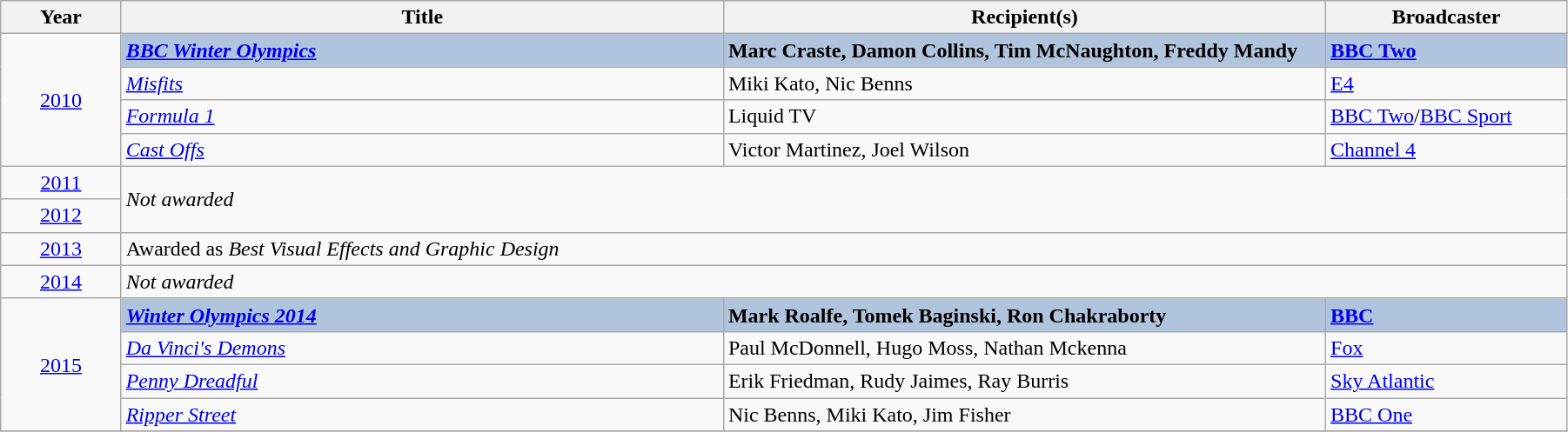<table class="wikitable" width="95%">
<tr>
<th width=5%>Year</th>
<th width=25%>Title</th>
<th width=25%><strong>Recipient(s)</strong></th>
<th width=10%><strong>Broadcaster</strong></th>
</tr>
<tr>
<td rowspan="4" style="text-align:center;"><a href='#'>2010</a></td>
<td style="background:#B0C4DE;"><strong><em><a href='#'>BBC Winter Olympics</a></em></strong></td>
<td style="background:#B0C4DE;"><strong>Marc Craste, Damon Collins, Tim McNaughton, Freddy Mandy</strong></td>
<td style="background:#B0C4DE;"><strong><a href='#'>BBC Two</a></strong></td>
</tr>
<tr>
<td><em><a href='#'>Misfits</a></em></td>
<td>Miki Kato, Nic Benns</td>
<td><a href='#'>E4</a></td>
</tr>
<tr>
<td><em><a href='#'>Formula 1</a></em></td>
<td>Liquid TV</td>
<td><a href='#'>BBC Two</a>/<a href='#'>BBC Sport</a></td>
</tr>
<tr>
<td><em><a href='#'>Cast Offs</a></em></td>
<td>Victor Martinez, Joel Wilson</td>
<td><a href='#'>Channel 4</a></td>
</tr>
<tr>
<td rowspan="1" style="text-align:center;"><a href='#'>2011</a></td>
<td colspan="3" rowspan="2"><em>Not awarded</em></td>
</tr>
<tr>
<td rowspan="1" style="text-align:center;"><a href='#'>2012</a></td>
</tr>
<tr>
<td rowspan="1" style="text-align:center;"><a href='#'>2013</a></td>
<td colspan="3">Awarded as <em>Best Visual Effects and Graphic Design</em></td>
</tr>
<tr>
<td rowspan="1" style="text-align:center;"><a href='#'>2014</a></td>
<td colspan="3"><em>Not awarded</em></td>
</tr>
<tr>
<td rowspan="4" style="text-align:center;"><a href='#'>2015</a></td>
<td style="background:#B0C4DE;"><strong><em><a href='#'>Winter Olympics 2014</a></em></strong></td>
<td style="background:#B0C4DE;"><strong>Mark Roalfe, Tomek Baginski, Ron Chakraborty</strong></td>
<td style="background:#B0C4DE;"><strong><a href='#'>BBC</a></strong></td>
</tr>
<tr>
<td><em><a href='#'>Da Vinci's Demons</a></em></td>
<td>Paul McDonnell, Hugo Moss, Nathan Mckenna</td>
<td><a href='#'>Fox</a></td>
</tr>
<tr>
<td><em><a href='#'>Penny Dreadful</a></em></td>
<td>Erik Friedman, Rudy Jaimes, Ray Burris</td>
<td><a href='#'>Sky Atlantic</a></td>
</tr>
<tr>
<td><em><a href='#'>Ripper Street</a></em></td>
<td>Nic Benns, Miki Kato, Jim Fisher</td>
<td><a href='#'>BBC One</a></td>
</tr>
<tr>
</tr>
</table>
